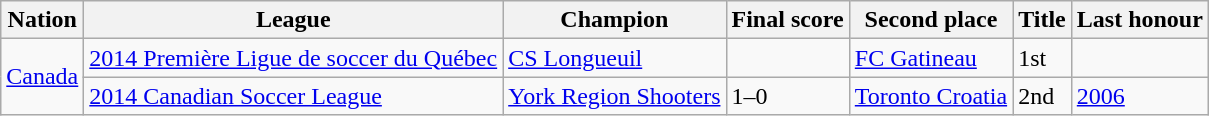<table class="wikitable sortable">
<tr>
<th>Nation</th>
<th>League</th>
<th>Champion</th>
<th>Final score</th>
<th>Second place</th>
<th data-sort-type="number">Title</th>
<th>Last honour</th>
</tr>
<tr>
<td rowspan="2"> <a href='#'>Canada</a></td>
<td><a href='#'>2014 Première Ligue de soccer du Québec</a></td>
<td><a href='#'>CS Longueuil</a></td>
<td></td>
<td><a href='#'>FC Gatineau</a></td>
<td>1st</td>
<td></td>
</tr>
<tr>
<td><a href='#'>2014 Canadian Soccer League</a></td>
<td><a href='#'>York Region Shooters</a></td>
<td>1–0</td>
<td><a href='#'>Toronto Croatia</a></td>
<td>2nd</td>
<td><a href='#'>2006</a></td>
</tr>
</table>
